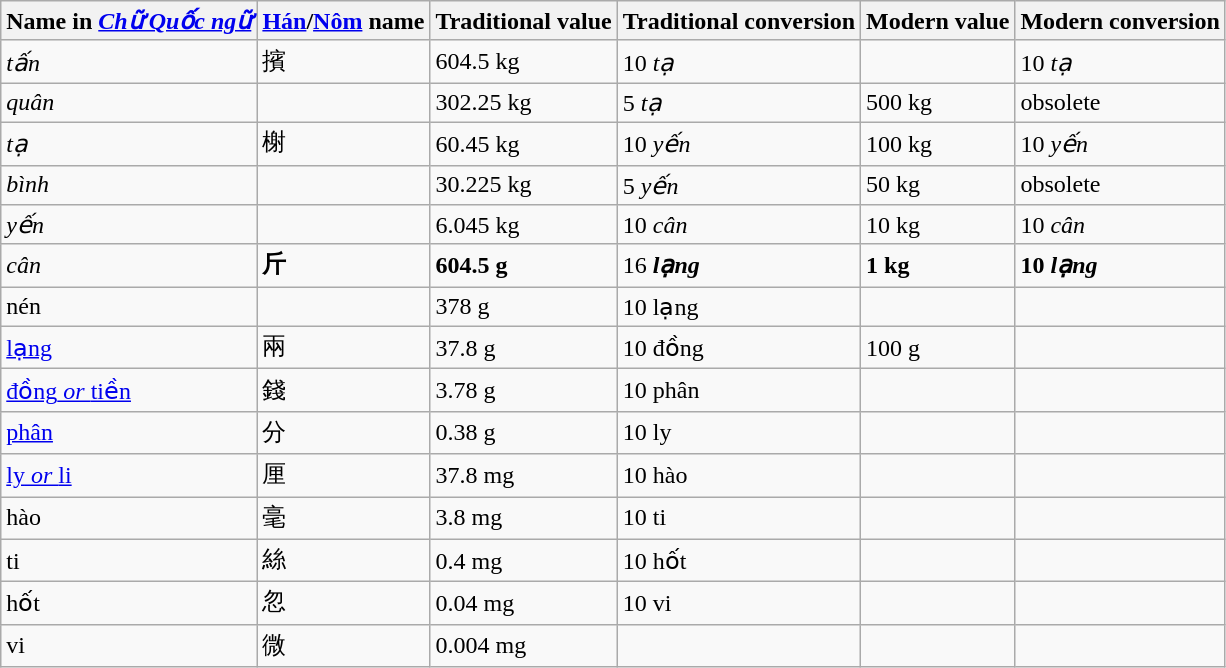<table class="wikitable">
<tr>
<th>Name in <em><a href='#'>Chữ Quốc ngữ</a></em></th>
<th><a href='#'>Hán</a>/<a href='#'>Nôm</a> name</th>
<th>Traditional value</th>
<th>Traditional conversion</th>
<th>Modern value</th>
<th>Modern conversion</th>
</tr>
<tr>
<td><em>tấn</em></td>
<td>擯</td>
<td>604.5 kg</td>
<td>10 <em>tạ</em></td>
<td></td>
<td>10 <em>tạ</em></td>
</tr>
<tr>
<td><em>quân</em></td>
<td></td>
<td>302.25 kg</td>
<td>5 <em>tạ</em></td>
<td>500 kg</td>
<td>obsolete</td>
</tr>
<tr>
<td><em>tạ</em></td>
<td>榭</td>
<td>60.45 kg</td>
<td>10 <em>yến</em></td>
<td>100 kg</td>
<td>10 <em>yến</em></td>
</tr>
<tr>
<td><em>bình</em></td>
<td></td>
<td>30.225 kg</td>
<td>5 <em>yến</em></td>
<td>50 kg</td>
<td>obsolete</td>
</tr>
<tr>
<td><em>yến</em></td>
<td></td>
<td>6.045 kg</td>
<td>10 <em>cân</em></td>
<td>10 kg</td>
<td>10 <em>cân</em></td>
</tr>
<tr>
<td><em>cân</em></td>
<td><strong>斤</strong></td>
<td><strong>604.5 g</strong></td>
<td>16 <strong><em>lạng</em></strong></td>
<td><strong>1 kg</strong></td>
<td><strong>10 <em>lạng<strong><em></td>
</tr>
<tr>
<td></em>nén<em></td>
<td></td>
<td>378 g</td>
<td>10 </em>lạng<em></td>
<td></td>
<td></td>
</tr>
<tr>
<td></em><a href='#'>lạng</a><em></td>
<td>兩</td>
<td>37.8 g</td>
<td>10 </em>đồng<em></td>
<td>100 g</td>
<td></td>
</tr>
<tr>
<td><a href='#'></em>đồng<em> or </em>tiền<em></a></td>
<td>錢</td>
<td>3.78 g</td>
<td>10 </em>phân<em></td>
<td></td>
<td></td>
</tr>
<tr>
<td></em><a href='#'>phân</a><em></td>
<td>分</td>
<td>0.38 g</td>
<td>10 </em>ly<em></td>
<td></td>
<td></td>
</tr>
<tr>
<td><a href='#'></em>ly<em> or </em>li<em></a></td>
<td>厘</td>
<td>37.8 mg</td>
<td>10 </em>hào<em></td>
<td></td>
<td></td>
</tr>
<tr>
<td></em>hào<em></td>
<td>毫</td>
<td>3.8 mg</td>
<td>10 </em>ti<em></td>
<td></td>
<td></td>
</tr>
<tr>
<td></em>ti<em></td>
<td>絲</td>
<td>0.4 mg</td>
<td>10 </em>hốt<em></td>
<td></td>
<td></td>
</tr>
<tr>
<td></em>hốt<em></td>
<td>忽</td>
<td>0.04 mg</td>
<td>10 </em>vi<em></td>
<td></td>
<td></td>
</tr>
<tr>
<td></em>vi<em></td>
<td>微</td>
<td>0.004 mg</td>
<td></td>
<td></td>
<td></td>
</tr>
</table>
